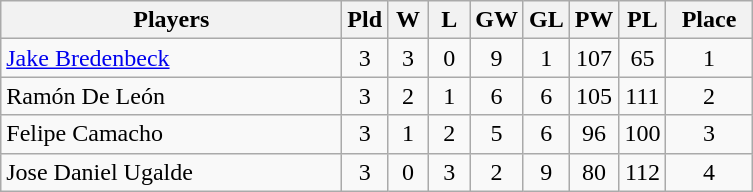<table class=wikitable style="text-align:center">
<tr>
<th width=220>Players</th>
<th width=20>Pld</th>
<th width=20>W</th>
<th width=20>L</th>
<th width=20>GW</th>
<th width=20>GL</th>
<th width=20>PW</th>
<th width=20>PL</th>
<th width=50>Place</th>
</tr>
<tr>
<td align=left> <a href='#'>Jake Bredenbeck</a></td>
<td>3</td>
<td>3</td>
<td>0</td>
<td>9</td>
<td>1</td>
<td>107</td>
<td>65</td>
<td>1</td>
</tr>
<tr>
<td align=left> Ramón De León</td>
<td>3</td>
<td>2</td>
<td>1</td>
<td>6</td>
<td>6</td>
<td>105</td>
<td>111</td>
<td>2</td>
</tr>
<tr>
<td align=left> Felipe Camacho</td>
<td>3</td>
<td>1</td>
<td>2</td>
<td>5</td>
<td>6</td>
<td>96</td>
<td>100</td>
<td>3</td>
</tr>
<tr>
<td align=left> Jose Daniel Ugalde</td>
<td>3</td>
<td>0</td>
<td>3</td>
<td>2</td>
<td>9</td>
<td>80</td>
<td>112</td>
<td>4</td>
</tr>
</table>
